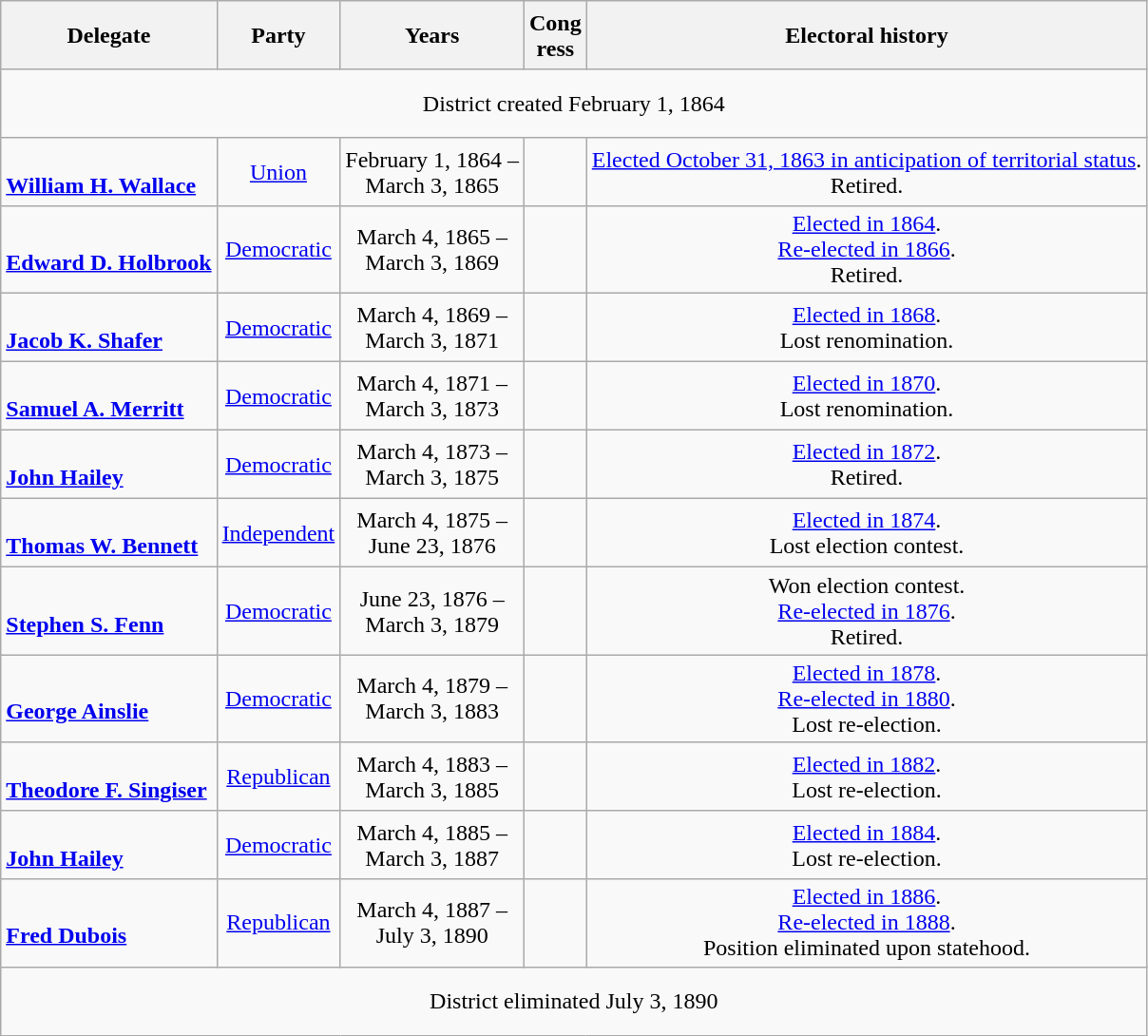<table class=wikitable style="text-align:center">
<tr style="height:3em">
<th>Delegate<br></th>
<th>Party</th>
<th>Years</th>
<th>Cong<br>ress</th>
<th>Electoral history</th>
</tr>
<tr style="height:3em">
<td colspan=5>District created February 1, 1864</td>
</tr>
<tr style="height:3em">
<td align=left><br><strong><a href='#'>William H. Wallace</a></strong><br></td>
<td><a href='#'>Union</a></td>
<td nowrap>February 1, 1864 –<br>March 3, 1865</td>
<td></td>
<td><a href='#'>Elected October 31, 1863 in anticipation of territorial status</a>.<br>Retired.</td>
</tr>
<tr style="height:3em">
<td align=left><br><strong><a href='#'>Edward D. Holbrook</a></strong><br></td>
<td><a href='#'>Democratic</a></td>
<td nowrap>March 4, 1865 –<br>March 3, 1869</td>
<td></td>
<td><a href='#'>Elected in 1864</a>.<br><a href='#'>Re-elected in 1866</a>.<br>Retired.</td>
</tr>
<tr style="height:3em">
<td align=left><br><strong><a href='#'>Jacob K. Shafer</a></strong><br></td>
<td><a href='#'>Democratic</a></td>
<td nowrap>March 4, 1869 –<br>March 3, 1871</td>
<td></td>
<td><a href='#'>Elected in 1868</a>.<br>Lost renomination.</td>
</tr>
<tr style="height:3em">
<td align=left><br><strong><a href='#'>Samuel A. Merritt</a></strong><br></td>
<td><a href='#'>Democratic</a></td>
<td nowrap>March 4, 1871 –<br>March 3, 1873</td>
<td></td>
<td><a href='#'>Elected in 1870</a>.<br>Lost renomination.</td>
</tr>
<tr style="height:3em">
<td align=left><br><strong><a href='#'>John Hailey</a></strong><br></td>
<td><a href='#'>Democratic</a></td>
<td nowrap>March 4, 1873 –<br>March 3, 1875</td>
<td></td>
<td><a href='#'>Elected in 1872</a>.<br>Retired.</td>
</tr>
<tr style="height:3em">
<td align=left><br><strong><a href='#'>Thomas W. Bennett</a></strong><br></td>
<td><a href='#'>Independent</a></td>
<td nowrap>March 4, 1875 –<br>June 23, 1876</td>
<td></td>
<td><a href='#'>Elected in 1874</a>.<br>Lost election contest.</td>
</tr>
<tr style="height:3em">
<td align=left><br><strong><a href='#'>Stephen S. Fenn</a></strong><br></td>
<td><a href='#'>Democratic</a></td>
<td nowrap>June 23, 1876 –<br>March 3, 1879</td>
<td></td>
<td>Won election contest.<br><a href='#'>Re-elected in 1876</a>.<br>Retired.</td>
</tr>
<tr style="height:3em">
<td align=left><br><strong><a href='#'>George Ainslie</a></strong><br></td>
<td><a href='#'>Democratic</a></td>
<td nowrap>March 4, 1879 –<br>March 3, 1883</td>
<td></td>
<td><a href='#'>Elected in 1878</a>.<br><a href='#'>Re-elected in 1880</a>.<br>Lost re-election.</td>
</tr>
<tr style="height:3em">
<td align=left><br><strong><a href='#'>Theodore F. Singiser</a></strong><br></td>
<td><a href='#'>Republican</a></td>
<td nowrap>March 4, 1883 –<br>March 3, 1885</td>
<td></td>
<td><a href='#'>Elected in 1882</a>.<br>Lost re-election.</td>
</tr>
<tr style="height:3em">
<td align=left><br><strong><a href='#'>John Hailey</a></strong><br></td>
<td><a href='#'>Democratic</a></td>
<td nowrap>March 4, 1885 –<br>March 3, 1887</td>
<td></td>
<td><a href='#'>Elected in 1884</a>.<br>Lost re-election.</td>
</tr>
<tr style="height:3em">
<td align=left><br><strong><a href='#'>Fred Dubois</a></strong><br></td>
<td><a href='#'>Republican</a></td>
<td nowrap>March 4, 1887 –<br>July 3, 1890</td>
<td></td>
<td><a href='#'>Elected in 1886</a>.<br><a href='#'>Re-elected in 1888</a>.<br>Position eliminated upon statehood.</td>
</tr>
<tr style="height:3em">
<td colspan=5>District eliminated July 3, 1890</td>
</tr>
</table>
